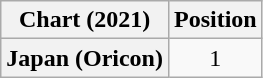<table class="wikitable plainrowheaders" style="text-align:center">
<tr>
<th scope="col">Chart (2021)</th>
<th scope="col">Position</th>
</tr>
<tr>
<th scope="row">Japan (Oricon)</th>
<td>1</td>
</tr>
</table>
